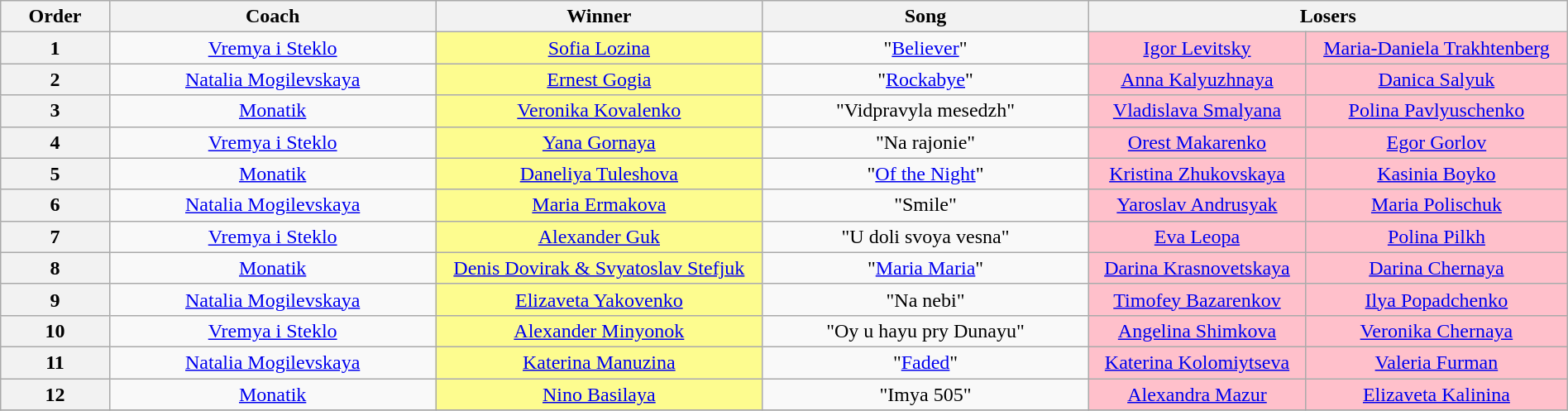<table class="wikitable" style="text-align: center; width:100%;">
<tr>
<th width="05%">Order</th>
<th width="15%">Coach</th>
<th width="15%">Winner</th>
<th width="15%">Song</th>
<th width="22%" colspan="2">Losers</th>
</tr>
<tr>
<th>1</th>
<td><a href='#'>Vremya i Steklo</a></td>
<td style="background:#fdfc8f"><a href='#'>Sofia Lozina</a></td>
<td>"<a href='#'>Believer</a>"</td>
<td style="background:pink"><a href='#'>Igor Levitsky</a></td>
<td style="background:pink"><a href='#'>Maria-Daniela Trakhtenberg</a></td>
</tr>
<tr>
<th>2</th>
<td><a href='#'>Natalia Mogilevskaya</a></td>
<td style="background:#fdfc8f"><a href='#'>Ernest Gogia</a></td>
<td>"<a href='#'>Rockabye</a>"</td>
<td style="background:pink"><a href='#'>Anna Kalyuzhnaya</a></td>
<td style="background:pink"><a href='#'>Danica Salyuk</a></td>
</tr>
<tr>
<th>3</th>
<td><a href='#'>Monatik</a></td>
<td style="background:#fdfc8f"><a href='#'>Veronika Kovalenko</a></td>
<td>"Vidpravyla mesedzh"</td>
<td style="background:pink"><a href='#'>Vladislava Smalyana</a></td>
<td style="background:pink"><a href='#'>Polina Pavlyuschenko</a></td>
</tr>
<tr>
<th>4</th>
<td><a href='#'>Vremya i Steklo</a></td>
<td style="background:#fdfc8f"><a href='#'>Yana Gornaya</a></td>
<td>"Na rajonie"</td>
<td style="background:pink"><a href='#'>Orest Makarenko</a></td>
<td style="background:pink"><a href='#'>Egor Gorlov</a></td>
</tr>
<tr>
<th>5</th>
<td><a href='#'>Monatik</a></td>
<td style="background:#fdfc8f"><a href='#'>Daneliya Tuleshova</a></td>
<td>"<a href='#'>Of the Night</a>"</td>
<td style="background:pink"><a href='#'>Kristina Zhukovskaya</a></td>
<td style="background:pink"><a href='#'>Kasinia Boyko</a></td>
</tr>
<tr>
<th>6</th>
<td><a href='#'>Natalia Mogilevskaya</a></td>
<td style="background:#fdfc8f"><a href='#'>Maria Ermakova</a></td>
<td>"Smile"</td>
<td style="background:pink"><a href='#'>Yaroslav Andrusyak</a></td>
<td style="background:pink"><a href='#'>Maria Polischuk</a></td>
</tr>
<tr>
<th>7</th>
<td><a href='#'>Vremya i Steklo</a></td>
<td style="background:#fdfc8f"><a href='#'>Alexander Guk</a></td>
<td>"U doli svoya vesna"</td>
<td style="background:pink"><a href='#'>Eva Leopa</a></td>
<td style="background:pink"><a href='#'>Polina Pilkh</a></td>
</tr>
<tr>
<th>8</th>
<td><a href='#'>Monatik</a></td>
<td style="background:#fdfc8f"><a href='#'>Denis Dovirak & Svyatoslav Stefjuk</a></td>
<td>"<a href='#'>Maria Maria</a>"</td>
<td style="background:pink"><a href='#'>Darina Krasnovetskaya</a></td>
<td style="background:pink"><a href='#'>Darina Chernaya</a></td>
</tr>
<tr>
<th>9</th>
<td><a href='#'>Natalia Mogilevskaya</a></td>
<td style="background:#fdfc8f"><a href='#'>Elizaveta Yakovenko</a></td>
<td>"Na nebi"</td>
<td style="background:pink"><a href='#'>Timofey Bazarenkov</a></td>
<td style="background:pink"><a href='#'>Ilya Popadchenko</a></td>
</tr>
<tr>
<th>10</th>
<td><a href='#'>Vremya i Steklo</a></td>
<td style="background:#fdfc8f"><a href='#'>Alexander Minyonok</a></td>
<td>"Oy u hayu pry Dunayu"</td>
<td style="background:pink"><a href='#'>Angelina Shimkova</a></td>
<td style="background:pink"><a href='#'>Veronika Chernaya</a></td>
</tr>
<tr>
<th>11</th>
<td><a href='#'>Natalia Mogilevskaya</a></td>
<td style="background:#fdfc8f"><a href='#'>Katerina Manuzina</a></td>
<td>"<a href='#'>Faded</a>"</td>
<td style="background:pink"><a href='#'>Katerina Kolomiytseva</a></td>
<td style="background:pink"><a href='#'>Valeria Furman</a></td>
</tr>
<tr>
<th>12</th>
<td><a href='#'>Monatik</a></td>
<td style="background:#fdfc8f"><a href='#'>Nino Basilaya</a></td>
<td>"Imya 505"</td>
<td style="background:pink"><a href='#'>Alexandra Mazur</a></td>
<td style="background:pink"><a href='#'>Elizaveta Kalinina</a></td>
</tr>
<tr>
</tr>
</table>
